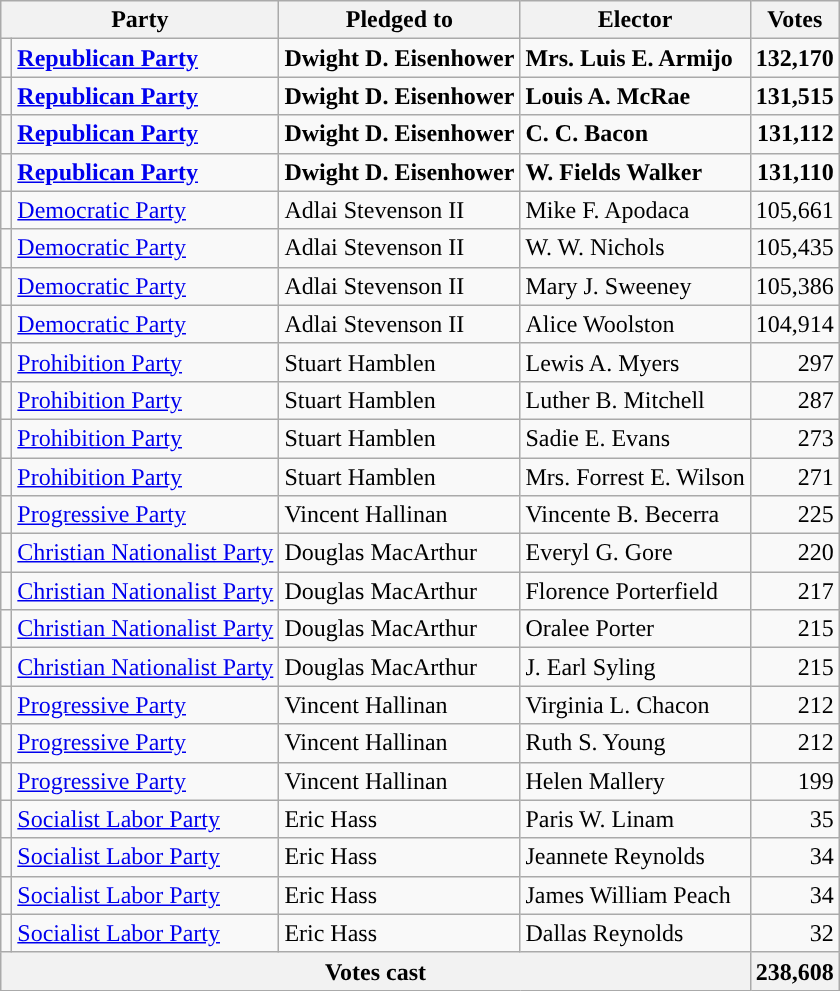<table class="wikitable">
<tr>
<th colspan=2>Party</th>
<th>Pledged to</th>
<th>Elector</th>
<th>Votes</th>
</tr>
<tr style="font-weight:bold">
<td></td>
<td><a href='#'>Republican Party</a></td>
<td>Dwight D. Eisenhower</td>
<td>Mrs. Luis E. Armijo</td>
<td align=right>132,170</td>
</tr>
<tr style="font-weight:bold">
<td></td>
<td><a href='#'>Republican Party</a></td>
<td>Dwight D. Eisenhower</td>
<td>Louis A. McRae</td>
<td align=right>131,515</td>
</tr>
<tr style="font-weight:bold">
<td></td>
<td><a href='#'>Republican Party</a></td>
<td>Dwight D. Eisenhower</td>
<td>C. C. Bacon</td>
<td align=right>131,112</td>
</tr>
<tr style="font-weight:bold">
<td></td>
<td><a href='#'>Republican Party</a></td>
<td>Dwight D. Eisenhower</td>
<td>W. Fields Walker</td>
<td align=right>131,110</td>
</tr>
<tr>
<td bgcolor=></td>
<td><a href='#'>Democratic Party</a></td>
<td>Adlai Stevenson II</td>
<td>Mike F. Apodaca</td>
<td align="right">105,661</td>
</tr>
<tr>
<td bgcolor=></td>
<td><a href='#'>Democratic Party</a></td>
<td>Adlai Stevenson II</td>
<td>W. W. Nichols</td>
<td align="right">105,435</td>
</tr>
<tr>
<td bgcolor=></td>
<td><a href='#'>Democratic Party</a></td>
<td>Adlai Stevenson II</td>
<td>Mary J. Sweeney</td>
<td align="right">105,386</td>
</tr>
<tr>
<td bgcolor=></td>
<td><a href='#'>Democratic Party</a></td>
<td>Adlai Stevenson II</td>
<td>Alice Woolston</td>
<td align="right">104,914</td>
</tr>
<tr>
<td bgcolor=></td>
<td><a href='#'>Prohibition Party</a></td>
<td>Stuart Hamblen</td>
<td>Lewis A. Myers</td>
<td align="right">297</td>
</tr>
<tr>
<td bgcolor=></td>
<td><a href='#'>Prohibition Party</a></td>
<td>Stuart Hamblen</td>
<td>Luther B. Mitchell</td>
<td align="right">287</td>
</tr>
<tr>
<td bgcolor=></td>
<td><a href='#'>Prohibition Party</a></td>
<td>Stuart Hamblen</td>
<td>Sadie E. Evans</td>
<td align="right">273</td>
</tr>
<tr>
<td bgcolor=></td>
<td><a href='#'>Prohibition Party</a></td>
<td>Stuart Hamblen</td>
<td>Mrs. Forrest E. Wilson</td>
<td align="right">271</td>
</tr>
<tr>
<td bgcolor=></td>
<td><a href='#'>Progressive Party</a></td>
<td>Vincent Hallinan</td>
<td>Vincente B. Becerra</td>
<td align="right">225</td>
</tr>
<tr>
<td bgcolor=></td>
<td><a href='#'>Christian Nationalist Party</a></td>
<td>Douglas MacArthur</td>
<td>Everyl G. Gore</td>
<td align="right">220</td>
</tr>
<tr>
<td bgcolor=></td>
<td><a href='#'>Christian Nationalist Party</a></td>
<td>Douglas MacArthur</td>
<td>Florence Porterfield</td>
<td align="right">217</td>
</tr>
<tr>
<td bgcolor=></td>
<td><a href='#'>Christian Nationalist Party</a></td>
<td>Douglas MacArthur</td>
<td>Oralee Porter</td>
<td align="right">215</td>
</tr>
<tr>
<td bgcolor=></td>
<td><a href='#'>Christian Nationalist Party</a></td>
<td>Douglas MacArthur</td>
<td>J. Earl Syling</td>
<td align="right">215</td>
</tr>
<tr>
<td bgcolor=></td>
<td><a href='#'>Progressive Party</a></td>
<td>Vincent Hallinan</td>
<td>Virginia L. Chacon</td>
<td align="right">212</td>
</tr>
<tr>
<td bgcolor=></td>
<td><a href='#'>Progressive Party</a></td>
<td>Vincent Hallinan</td>
<td>Ruth S. Young</td>
<td align="right">212</td>
</tr>
<tr>
<td bgcolor=></td>
<td><a href='#'>Progressive Party</a></td>
<td>Vincent Hallinan</td>
<td>Helen Mallery</td>
<td align="right">199</td>
</tr>
<tr>
<td bgcolor=></td>
<td><a href='#'>Socialist Labor Party</a></td>
<td>Eric Hass</td>
<td>Paris W. Linam</td>
<td align="right">35</td>
</tr>
<tr>
<td bgcolor=></td>
<td><a href='#'>Socialist Labor Party</a></td>
<td>Eric Hass</td>
<td>Jeannete Reynolds</td>
<td align="right">34</td>
</tr>
<tr>
<td bgcolor=></td>
<td><a href='#'>Socialist Labor Party</a></td>
<td>Eric Hass</td>
<td>James William Peach</td>
<td align="right">34</td>
</tr>
<tr>
<td bgcolor=></td>
<td><a href='#'>Socialist Labor Party</a></td>
<td>Eric Hass</td>
<td>Dallas Reynolds</td>
<td align="right">32</td>
</tr>
<tr>
<th colspan="4">Votes cast</th>
<th>238,608</th>
</tr>
</table>
